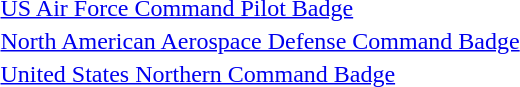<table>
<tr>
<td></td>
<td><a href='#'>US Air Force Command Pilot Badge</a></td>
</tr>
<tr>
<td></td>
<td><a href='#'>North American Aerospace Defense Command Badge</a></td>
</tr>
<tr>
<td></td>
<td><a href='#'>United States Northern Command Badge</a></td>
</tr>
</table>
